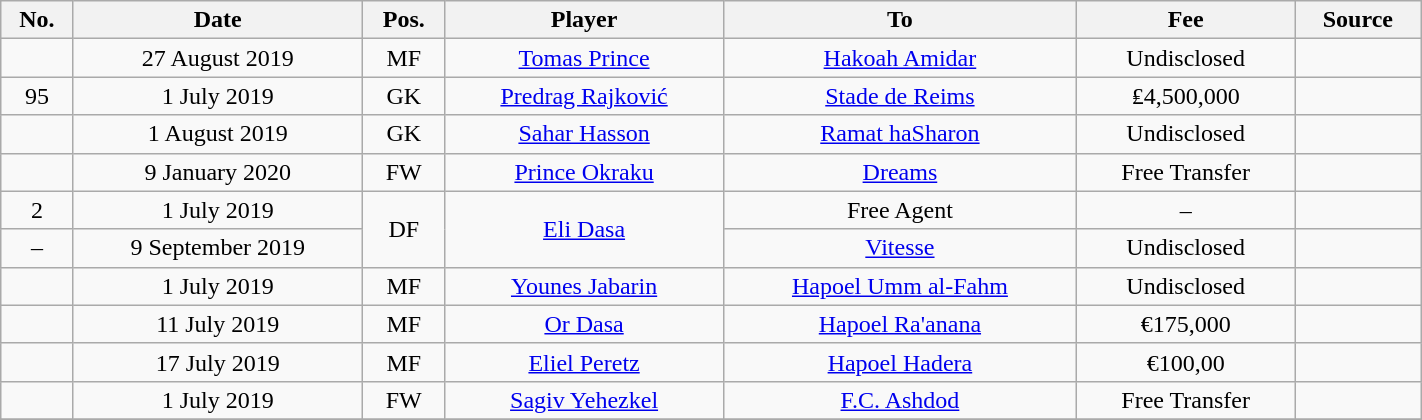<table class="wikitable sortable" style="text-align:center;width:75%;">
<tr>
<th>No.</th>
<th>Date</th>
<th>Pos.</th>
<th>Player</th>
<th>To</th>
<th data-sort-type="currency">Fee</th>
<th>Source</th>
</tr>
<tr>
<td></td>
<td>27 August 2019</td>
<td>MF</td>
<td><a href='#'>Tomas Prince</a></td>
<td><a href='#'>Hakoah Amidar</a></td>
<td>Undisclosed</td>
<td></td>
</tr>
<tr>
<td>95</td>
<td>1 July 2019</td>
<td>GK</td>
<td><a href='#'>Predrag Rajković</a></td>
<td><a href='#'>Stade de Reims</a></td>
<td>₤4,500,000</td>
<td></td>
</tr>
<tr>
<td></td>
<td>1 August 2019</td>
<td>GK</td>
<td><a href='#'>Sahar Hasson</a></td>
<td><a href='#'>Ramat haSharon</a></td>
<td>Undisclosed</td>
<td></td>
</tr>
<tr>
<td></td>
<td>9 January 2020</td>
<td>FW</td>
<td><a href='#'>Prince Okraku</a></td>
<td><a href='#'>Dreams</a></td>
<td>Free Transfer</td>
<td></td>
</tr>
<tr>
<td>2</td>
<td>1 July 2019</td>
<td rowspan="2">DF</td>
<td rowspan="2"><a href='#'>Eli Dasa</a></td>
<td>Free Agent</td>
<td>–</td>
<td></td>
</tr>
<tr>
<td>–</td>
<td>9 September 2019</td>
<td><a href='#'>Vitesse</a></td>
<td>Undisclosed</td>
<td></td>
</tr>
<tr>
<td></td>
<td>1 July 2019</td>
<td>MF</td>
<td><a href='#'>Younes Jabarin</a></td>
<td><a href='#'>Hapoel Umm al-Fahm</a></td>
<td>Undisclosed</td>
<td></td>
</tr>
<tr>
<td></td>
<td>11 July 2019</td>
<td>MF</td>
<td><a href='#'>Or Dasa</a></td>
<td><a href='#'>Hapoel Ra'anana</a></td>
<td>€175,000</td>
<td></td>
</tr>
<tr>
<td></td>
<td>17 July 2019</td>
<td>MF</td>
<td><a href='#'>Eliel Peretz</a></td>
<td><a href='#'>Hapoel Hadera</a></td>
<td>€100,00</td>
<td></td>
</tr>
<tr>
<td></td>
<td>1 July 2019</td>
<td>FW</td>
<td><a href='#'>Sagiv Yehezkel</a></td>
<td><a href='#'>F.C. Ashdod</a></td>
<td>Free Transfer</td>
<td></td>
</tr>
<tr>
</tr>
</table>
